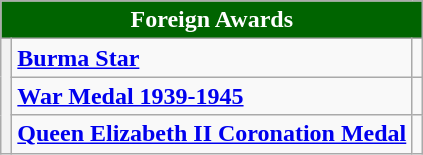<table class="wikitable">
<tr>
<th colspan="3" style="background:#006400; color:#FFFFFF; text-align:center"><strong>Foreign Awards</strong></th>
</tr>
<tr>
<th rowspan="3"><strong></strong></th>
<td><strong><a href='#'>Burma Star</a></strong></td>
<td></td>
</tr>
<tr>
<td><strong><a href='#'>War Medal 1939-1945</a></strong></td>
<td></td>
</tr>
<tr>
<td><strong><a href='#'>Queen Elizabeth II Coronation Medal</a></strong></td>
<td></td>
</tr>
</table>
